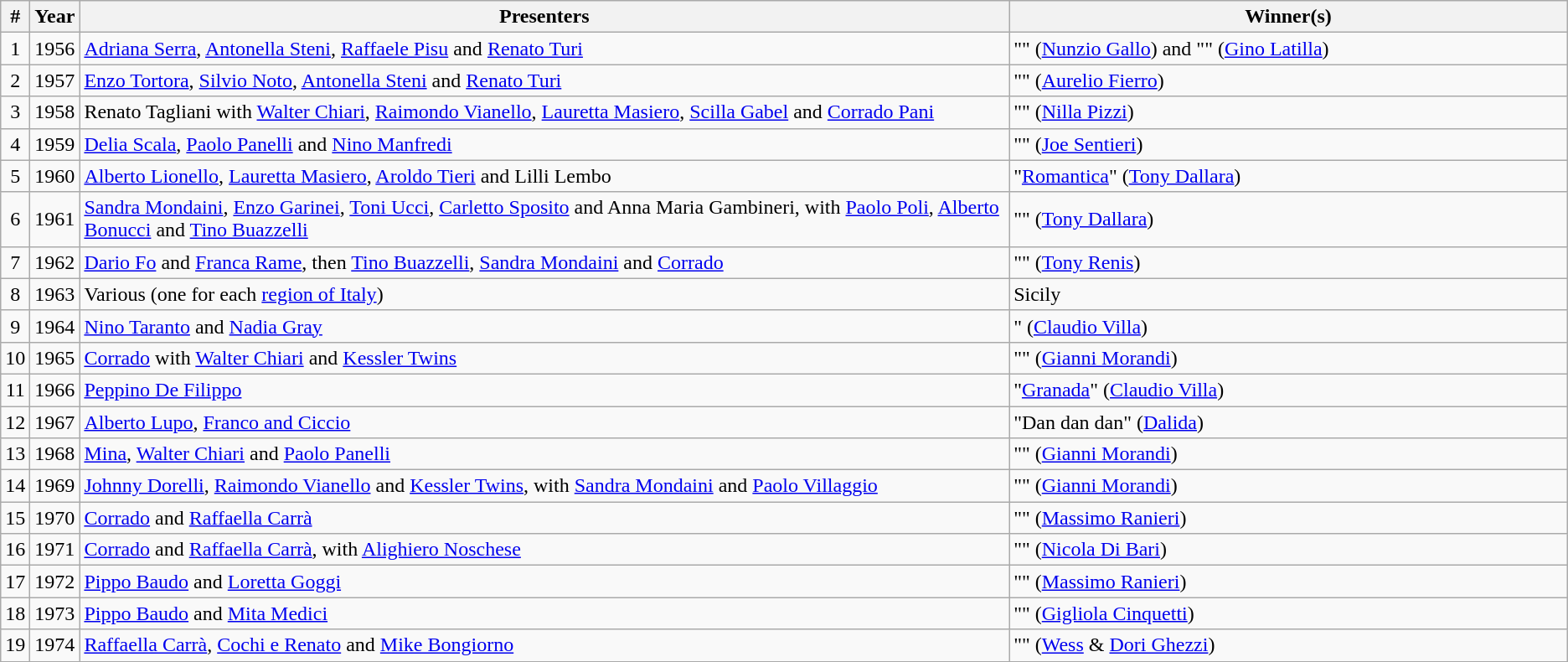<table class="wikitable sortable">
<tr>
<th width="1%">#</th>
<th width="3%">Year</th>
<th width="60%">Presenters</th>
<th width="36%">Winner(s)</th>
</tr>
<tr>
<td style="text-align:center">1</td>
<td>1956</td>
<td><a href='#'>Adriana Serra</a>, <a href='#'>Antonella Steni</a>, <a href='#'>Raffaele Pisu</a> and <a href='#'>Renato Turi</a></td>
<td>"" (<a href='#'>Nunzio Gallo</a>) and "" (<a href='#'>Gino Latilla</a>)</td>
</tr>
<tr>
<td style="text-align:center">2</td>
<td>1957</td>
<td><a href='#'>Enzo Tortora</a>, <a href='#'>Silvio Noto</a>, <a href='#'>Antonella Steni</a> and <a href='#'>Renato Turi</a></td>
<td>"" (<a href='#'>Aurelio Fierro</a>)</td>
</tr>
<tr>
<td style="text-align:center">3</td>
<td>1958</td>
<td>Renato Tagliani with <a href='#'>Walter Chiari</a>, <a href='#'>Raimondo Vianello</a>, <a href='#'>Lauretta Masiero</a>, <a href='#'>Scilla Gabel</a> and <a href='#'>Corrado Pani</a></td>
<td>"" (<a href='#'>Nilla Pizzi</a>)</td>
</tr>
<tr>
<td style="text-align:center">4</td>
<td>1959</td>
<td><a href='#'>Delia Scala</a>, <a href='#'>Paolo Panelli</a> and <a href='#'>Nino Manfredi</a></td>
<td>"" (<a href='#'>Joe Sentieri</a>)</td>
</tr>
<tr>
<td style="text-align:center">5</td>
<td>1960</td>
<td><a href='#'>Alberto Lionello</a>, <a href='#'>Lauretta Masiero</a>, <a href='#'>Aroldo Tieri</a> and Lilli Lembo</td>
<td>"<a href='#'>Romantica</a>" (<a href='#'>Tony Dallara</a>)</td>
</tr>
<tr>
<td style="text-align:center">6</td>
<td>1961</td>
<td><a href='#'>Sandra Mondaini</a>, <a href='#'>Enzo Garinei</a>, <a href='#'>Toni Ucci</a>, <a href='#'>Carletto Sposito</a> and Anna Maria Gambineri, with <a href='#'>Paolo Poli</a>, <a href='#'>Alberto Bonucci</a> and <a href='#'>Tino Buazzelli</a></td>
<td>"" (<a href='#'>Tony Dallara</a>)</td>
</tr>
<tr>
<td style="text-align:center">7</td>
<td>1962</td>
<td><a href='#'>Dario Fo</a> and <a href='#'>Franca Rame</a>, then <a href='#'>Tino Buazzelli</a>, <a href='#'>Sandra Mondaini</a> and <a href='#'>Corrado</a></td>
<td>"" (<a href='#'>Tony Renis</a>)</td>
</tr>
<tr>
<td style="text-align:center">8</td>
<td>1963</td>
<td>Various (one for each <a href='#'>region of Italy</a>)</td>
<td>Sicily</td>
</tr>
<tr>
<td style="text-align:center">9</td>
<td>1964</td>
<td><a href='#'>Nino Taranto</a> and <a href='#'>Nadia Gray</a></td>
<td>" (<a href='#'>Claudio Villa</a>)</td>
</tr>
<tr>
<td style="text-align:center">10</td>
<td>1965</td>
<td><a href='#'>Corrado</a> with <a href='#'>Walter Chiari</a> and <a href='#'>Kessler Twins</a></td>
<td>"" (<a href='#'>Gianni Morandi</a>)</td>
</tr>
<tr>
<td style="text-align:center">11</td>
<td>1966</td>
<td><a href='#'>Peppino De Filippo</a></td>
<td>"<a href='#'>Granada</a>" (<a href='#'>Claudio Villa</a>)</td>
</tr>
<tr>
<td style="text-align:center">12</td>
<td>1967</td>
<td><a href='#'>Alberto Lupo</a>, <a href='#'>Franco and Ciccio</a></td>
<td>"Dan dan dan" (<a href='#'>Dalida</a>)</td>
</tr>
<tr>
<td style="text-align:center">13</td>
<td>1968</td>
<td><a href='#'>Mina</a>, <a href='#'>Walter Chiari</a> and <a href='#'>Paolo Panelli</a></td>
<td>"" (<a href='#'>Gianni Morandi</a>)</td>
</tr>
<tr>
<td style="text-align:center">14</td>
<td>1969</td>
<td><a href='#'>Johnny Dorelli</a>, <a href='#'>Raimondo Vianello</a> and <a href='#'>Kessler Twins</a>, with <a href='#'>Sandra Mondaini</a> and <a href='#'>Paolo Villaggio</a></td>
<td>"" (<a href='#'>Gianni Morandi</a>)</td>
</tr>
<tr>
<td style="text-align:center">15</td>
<td>1970</td>
<td><a href='#'>Corrado</a> and <a href='#'>Raffaella Carrà</a></td>
<td>"" (<a href='#'>Massimo Ranieri</a>)</td>
</tr>
<tr>
<td style="text-align:center">16</td>
<td>1971</td>
<td><a href='#'>Corrado</a> and <a href='#'>Raffaella Carrà</a>, with <a href='#'>Alighiero Noschese</a></td>
<td>"" (<a href='#'>Nicola Di Bari</a>)</td>
</tr>
<tr>
<td style="text-align:center">17</td>
<td>1972</td>
<td><a href='#'>Pippo Baudo</a> and <a href='#'>Loretta Goggi</a></td>
<td>"" (<a href='#'>Massimo Ranieri</a>)</td>
</tr>
<tr>
<td style="text-align:center">18</td>
<td>1973</td>
<td><a href='#'>Pippo Baudo</a> and <a href='#'>Mita Medici</a></td>
<td>"" (<a href='#'>Gigliola Cinquetti</a>)</td>
</tr>
<tr>
<td style="text-align:center">19</td>
<td>1974</td>
<td><a href='#'>Raffaella Carrà</a>, <a href='#'>Cochi e Renato</a> and  <a href='#'>Mike Bongiorno</a></td>
<td>"" (<a href='#'>Wess</a> & <a href='#'>Dori Ghezzi</a>)</td>
</tr>
</table>
